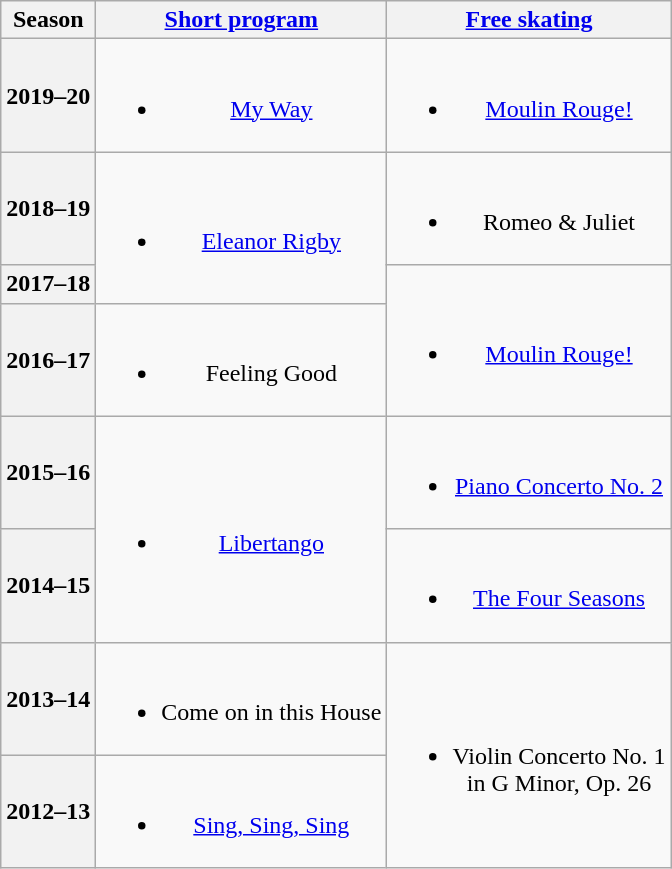<table class=wikitable style=text-align:center>
<tr>
<th>Season</th>
<th><a href='#'>Short program</a></th>
<th><a href='#'>Free skating</a></th>
</tr>
<tr>
<th>2019–20<br></th>
<td><br><ul><li><a href='#'>My Way</a><br></li></ul></td>
<td><br><ul><li><a href='#'>Moulin Rouge!</a><br></li></ul></td>
</tr>
<tr>
<th>2018–19<br></th>
<td rowspan=2><br><ul><li><a href='#'>Eleanor Rigby</a> <br></li></ul></td>
<td><br><ul><li>Romeo & Juliet <br></li></ul></td>
</tr>
<tr>
<th>2017–18</th>
<td rowspan=2><br><ul><li><a href='#'>Moulin Rouge!</a><br></li></ul></td>
</tr>
<tr>
<th>2016–17</th>
<td><br><ul><li>Feeling Good<br></li></ul></td>
</tr>
<tr>
<th>2015–16 <br> </th>
<td rowspan=2><br><ul><li><a href='#'>Libertango</a> <br></li></ul></td>
<td><br><ul><li><a href='#'>Piano Concerto No. 2</a> <br></li></ul></td>
</tr>
<tr>
<th>2014–15 <br> </th>
<td><br><ul><li><a href='#'>The Four Seasons</a> <br></li></ul></td>
</tr>
<tr>
<th>2013–14 <br> </th>
<td><br><ul><li>Come on in this House <br></li></ul></td>
<td rowspan=2><br><ul><li>Violin Concerto No. 1 <br>in G Minor, Op. 26 <br></li></ul></td>
</tr>
<tr>
<th>2012–13 <br> </th>
<td><br><ul><li><a href='#'>Sing, Sing, Sing</a> <br></li></ul></td>
</tr>
</table>
